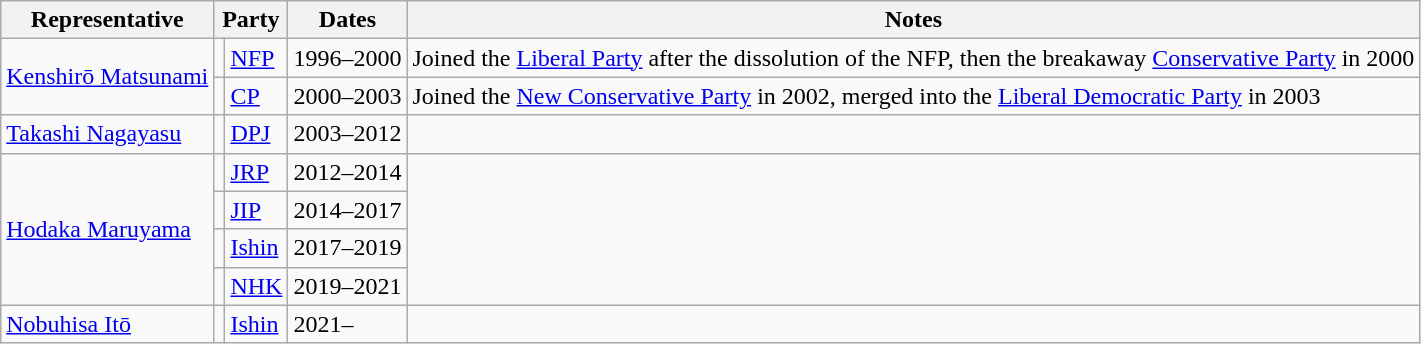<table class=wikitable>
<tr valign=bottom>
<th>Representative</th>
<th colspan="2">Party</th>
<th>Dates</th>
<th>Notes</th>
</tr>
<tr>
<td rowspan="2"><a href='#'>Kenshirō Matsunami</a></td>
<td bgcolor=></td>
<td><a href='#'>NFP</a></td>
<td>1996–2000</td>
<td>Joined the <a href='#'>Liberal Party</a> after the dissolution of the NFP, then the breakaway <a href='#'>Conservative Party</a> in 2000</td>
</tr>
<tr>
<td bgcolor=></td>
<td><a href='#'>CP</a></td>
<td>2000–2003</td>
<td>Joined the <a href='#'>New Conservative Party</a> in 2002, merged into the <a href='#'>Liberal Democratic Party</a> in 2003</td>
</tr>
<tr>
<td><a href='#'>Takashi Nagayasu</a></td>
<td bgcolor=></td>
<td><a href='#'>DPJ</a></td>
<td>2003–2012</td>
<td></td>
</tr>
<tr>
<td rowspan="4"><a href='#'>Hodaka Maruyama</a></td>
<td bgcolor=></td>
<td><a href='#'>JRP</a></td>
<td>2012–2014</td>
<td rowspan="4"></td>
</tr>
<tr>
<td bgcolor=></td>
<td><a href='#'>JIP</a></td>
<td>2014–2017</td>
</tr>
<tr>
<td bgcolor=></td>
<td><a href='#'>Ishin</a></td>
<td>2017–2019</td>
</tr>
<tr>
<td bgcolor=></td>
<td><a href='#'>NHK</a></td>
<td>2019–2021</td>
</tr>
<tr>
<td><a href='#'>Nobuhisa Itō</a></td>
<td bgcolor=></td>
<td><a href='#'>Ishin</a></td>
<td>2021–</td>
<td></td>
</tr>
</table>
